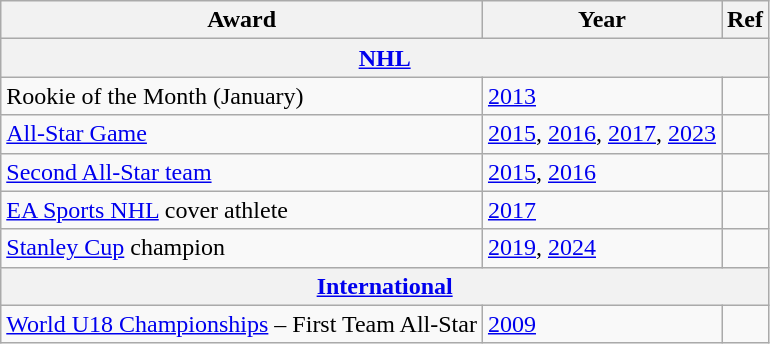<table class="wikitable">
<tr>
<th>Award</th>
<th>Year</th>
<th>Ref</th>
</tr>
<tr>
<th colspan="3"><a href='#'>NHL</a></th>
</tr>
<tr>
<td>Rookie of the Month (January)</td>
<td><a href='#'>2013</a></td>
<td></td>
</tr>
<tr>
<td><a href='#'>All-Star Game</a></td>
<td><a href='#'>2015</a>, <a href='#'>2016</a>, <a href='#'>2017</a>, <a href='#'>2023</a></td>
<td></td>
</tr>
<tr>
<td><a href='#'>Second All-Star team</a></td>
<td><a href='#'>2015</a>, <a href='#'>2016</a></td>
<td></td>
</tr>
<tr>
<td><a href='#'>EA Sports NHL</a> cover athlete</td>
<td><a href='#'>2017</a></td>
<td></td>
</tr>
<tr>
<td><a href='#'>Stanley Cup</a> champion</td>
<td><a href='#'>2019</a>, <a href='#'>2024</a></td>
<td></td>
</tr>
<tr>
<th colspan="3"><a href='#'>International</a></th>
</tr>
<tr>
<td><a href='#'>World U18 Championships</a> – First Team All-Star</td>
<td><a href='#'>2009</a></td>
<td></td>
</tr>
</table>
